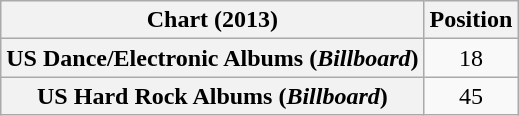<table class="wikitable sortable plainrowheaders" style="text-align:center;">
<tr>
<th scope="col">Chart (2013)</th>
<th scope="col">Position</th>
</tr>
<tr>
<th scope="row">US Dance/Electronic Albums (<em>Billboard</em>)</th>
<td>18</td>
</tr>
<tr>
<th scope="row">US Hard Rock Albums (<em>Billboard</em>)</th>
<td>45</td>
</tr>
</table>
